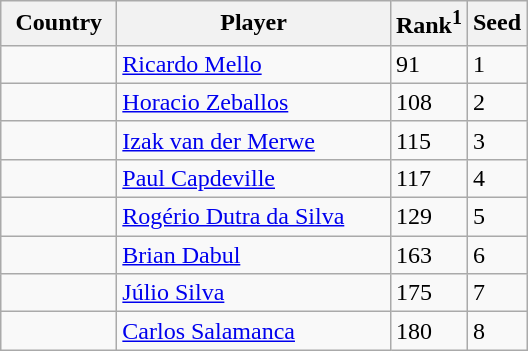<table class="sortable wikitable">
<tr>
<th width="70">Country</th>
<th width="175">Player</th>
<th>Rank<sup>1</sup></th>
<th>Seed</th>
</tr>
<tr>
<td></td>
<td><a href='#'>Ricardo Mello</a></td>
<td>91</td>
<td>1</td>
</tr>
<tr>
<td></td>
<td><a href='#'>Horacio Zeballos</a></td>
<td>108</td>
<td>2</td>
</tr>
<tr>
<td></td>
<td><a href='#'>Izak van der Merwe</a></td>
<td>115</td>
<td>3</td>
</tr>
<tr>
<td></td>
<td><a href='#'>Paul Capdeville</a></td>
<td>117</td>
<td>4</td>
</tr>
<tr>
<td></td>
<td><a href='#'>Rogério Dutra da Silva</a></td>
<td>129</td>
<td>5</td>
</tr>
<tr>
<td></td>
<td><a href='#'>Brian Dabul</a></td>
<td>163</td>
<td>6</td>
</tr>
<tr>
<td></td>
<td><a href='#'>Júlio Silva</a></td>
<td>175</td>
<td>7</td>
</tr>
<tr>
<td></td>
<td><a href='#'>Carlos Salamanca</a></td>
<td>180</td>
<td>8</td>
</tr>
</table>
